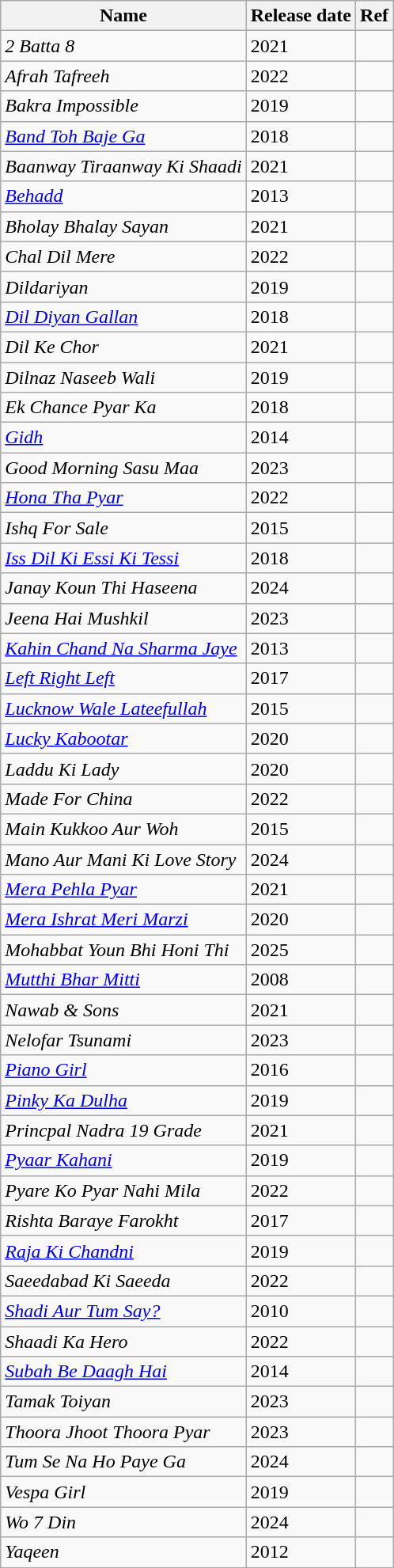<table class="wikitable">
<tr>
<th>Name</th>
<th>Release date</th>
<th>Ref</th>
</tr>
<tr>
<td><em>2 Batta 8</em></td>
<td>2021</td>
<td></td>
</tr>
<tr>
<td><em>Afrah Tafreeh</em></td>
<td>2022</td>
<td></td>
</tr>
<tr>
<td><em>Bakra Impossible</em></td>
<td>2019</td>
<td></td>
</tr>
<tr>
<td><em><a href='#'>Band Toh Baje Ga</a></em></td>
<td>2018</td>
<td></td>
</tr>
<tr>
<td><em>Baanway Tiraanway Ki Shaadi</em></td>
<td>2021</td>
<td></td>
</tr>
<tr>
<td><em><a href='#'>Behadd</a></em></td>
<td>2013</td>
<td></td>
</tr>
<tr>
<td><em>Bholay Bhalay Sayan</em></td>
<td>2021</td>
<td></td>
</tr>
<tr>
<td><em>Chal Dil Mere</em></td>
<td>2022</td>
<td></td>
</tr>
<tr>
<td><em>Dildariyan</em></td>
<td>2019</td>
<td></td>
</tr>
<tr>
<td><em><a href='#'>Dil Diyan Gallan</a></em></td>
<td>2018</td>
<td></td>
</tr>
<tr>
<td><em>Dil Ke Chor</em></td>
<td>2021</td>
<td></td>
</tr>
<tr>
<td><em>Dilnaz Naseeb Wali</em></td>
<td>2019</td>
<td></td>
</tr>
<tr>
<td><em>Ek Chance Pyar Ka</em></td>
<td>2018</td>
<td></td>
</tr>
<tr>
<td><em><a href='#'>Gidh</a></em></td>
<td>2014</td>
<td></td>
</tr>
<tr>
<td><em>Good Morning Sasu Maa</em></td>
<td>2023</td>
<td></td>
</tr>
<tr>
<td><em><a href='#'>Hona Tha Pyar</a></em></td>
<td>2022</td>
<td></td>
</tr>
<tr>
<td><em>Ishq For Sale</em></td>
<td>2015</td>
<td></td>
</tr>
<tr>
<td><em><a href='#'>Iss Dil Ki Essi Ki Tessi</a></em></td>
<td>2018</td>
<td></td>
</tr>
<tr>
<td><em>Janay Koun Thi Haseena</em></td>
<td>2024</td>
<td></td>
</tr>
<tr>
<td><em>Jeena Hai Mushkil</em></td>
<td>2023</td>
<td></td>
</tr>
<tr>
<td><em><a href='#'>Kahin Chand Na Sharma Jaye</a></em></td>
<td>2013</td>
<td></td>
</tr>
<tr>
<td><em><a href='#'>Left Right Left</a></em></td>
<td>2017</td>
<td></td>
</tr>
<tr>
<td><em><a href='#'>Lucknow Wale Lateefullah</a></em></td>
<td>2015</td>
<td></td>
</tr>
<tr>
<td><em><a href='#'>Lucky Kabootar</a></em></td>
<td>2020</td>
<td></td>
</tr>
<tr>
<td><em>Laddu Ki Lady</em></td>
<td>2020</td>
<td></td>
</tr>
<tr>
<td><em>Made For China</em></td>
<td>2022</td>
<td></td>
</tr>
<tr>
<td><em>Main Kukkoo Aur Woh</em></td>
<td>2015</td>
<td></td>
</tr>
<tr>
<td><em>Mano Aur Mani Ki Love Story</em></td>
<td>2024</td>
<td></td>
</tr>
<tr>
<td><em><a href='#'>Mera Pehla Pyar</a></em></td>
<td>2021</td>
<td></td>
</tr>
<tr>
<td><em><a href='#'>Mera Ishrat Meri Marzi</a></em></td>
<td>2020</td>
<td></td>
</tr>
<tr>
<td><em>Mohabbat Youn Bhi Honi Thi</em></td>
<td>2025</td>
<td></td>
</tr>
<tr>
<td><em><a href='#'>Mutthi Bhar Mitti</a></em></td>
<td>2008</td>
<td></td>
</tr>
<tr>
<td><em>Nawab & Sons</em></td>
<td>2021</td>
<td></td>
</tr>
<tr>
<td><em>Nelofar Tsunami</em></td>
<td>2023</td>
<td></td>
</tr>
<tr>
<td><em><a href='#'>Piano Girl</a></em></td>
<td>2016</td>
<td></td>
</tr>
<tr>
<td><em><a href='#'>Pinky Ka Dulha</a></em></td>
<td>2019</td>
<td></td>
</tr>
<tr>
<td><em>Princpal Nadra 19 Grade</em></td>
<td>2021</td>
<td></td>
</tr>
<tr>
<td><em><a href='#'>Pyaar Kahani</a></em></td>
<td>2019</td>
<td></td>
</tr>
<tr>
<td><em>Pyare Ko Pyar Nahi Mila</em></td>
<td>2022</td>
<td></td>
</tr>
<tr>
<td><em>Rishta Baraye Farokht</em></td>
<td>2017</td>
<td></td>
</tr>
<tr>
<td><em><a href='#'>Raja Ki Chandni</a></em></td>
<td>2019</td>
<td></td>
</tr>
<tr>
<td><em>Saeedabad Ki Saeeda</em></td>
<td>2022</td>
<td></td>
</tr>
<tr>
<td><em><a href='#'>Shadi Aur Tum Say?</a></em></td>
<td>2010</td>
<td></td>
</tr>
<tr>
<td><em>Shaadi Ka Hero</em></td>
<td>2022</td>
<td></td>
</tr>
<tr>
<td><em><a href='#'>Subah Be Daagh Hai</a></em></td>
<td>2014</td>
<td></td>
</tr>
<tr>
<td><em>Tamak Toiyan</em></td>
<td>2023</td>
<td></td>
</tr>
<tr>
<td><em>Thoora Jhoot Thoora Pyar</em></td>
<td>2023</td>
<td></td>
</tr>
<tr>
<td><em>Tum Se Na Ho Paye Ga</em></td>
<td>2024</td>
<td></td>
</tr>
<tr>
<td><em>Vespa Girl</em></td>
<td>2019</td>
<td></td>
</tr>
<tr>
<td><em>Wo 7 Din</em></td>
<td>2024</td>
<td></td>
</tr>
<tr>
<td><em>Yaqeen</em></td>
<td>2012</td>
<td></td>
</tr>
</table>
